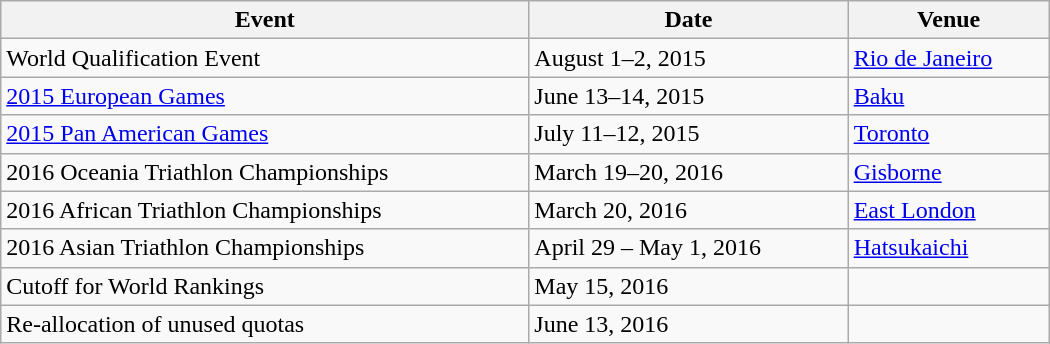<table class="wikitable" width=700>
<tr>
<th>Event</th>
<th>Date</th>
<th>Venue</th>
</tr>
<tr>
<td>World Qualification Event</td>
<td>August 1–2, 2015</td>
<td> <a href='#'>Rio de Janeiro</a></td>
</tr>
<tr>
<td><a href='#'>2015 European Games</a></td>
<td>June 13–14, 2015</td>
<td> <a href='#'>Baku</a></td>
</tr>
<tr>
<td><a href='#'>2015 Pan American Games</a></td>
<td>July 11–12, 2015</td>
<td> <a href='#'>Toronto</a></td>
</tr>
<tr>
<td>2016 Oceania Triathlon Championships</td>
<td>March 19–20, 2016</td>
<td> <a href='#'>Gisborne</a></td>
</tr>
<tr>
<td>2016 African Triathlon Championships</td>
<td>March 20, 2016</td>
<td> <a href='#'>East London</a></td>
</tr>
<tr>
<td>2016 Asian Triathlon Championships</td>
<td>April 29 – May 1, 2016</td>
<td> <a href='#'>Hatsukaichi</a></td>
</tr>
<tr>
<td>Cutoff for World Rankings</td>
<td>May 15, 2016</td>
<td></td>
</tr>
<tr>
<td>Re-allocation of unused quotas</td>
<td>June 13, 2016</td>
<td></td>
</tr>
</table>
